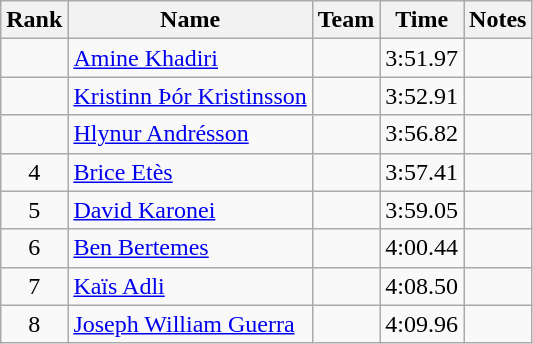<table class="wikitable sortable" style="text-align:center">
<tr>
<th>Rank</th>
<th>Name</th>
<th>Team</th>
<th>Time</th>
<th>Notes</th>
</tr>
<tr>
<td></td>
<td align="left"><a href='#'>Amine Khadiri</a></td>
<td align=left></td>
<td>3:51.97</td>
<td></td>
</tr>
<tr>
<td></td>
<td align="left"><a href='#'>Kristinn Þór Kristinsson</a></td>
<td align=left></td>
<td>3:52.91</td>
<td></td>
</tr>
<tr>
<td></td>
<td align="left"><a href='#'>Hlynur Andrésson</a></td>
<td align=left></td>
<td>3:56.82</td>
<td></td>
</tr>
<tr>
<td>4</td>
<td align="left"><a href='#'>Brice Etès</a></td>
<td align=left></td>
<td>3:57.41</td>
<td></td>
</tr>
<tr>
<td>5</td>
<td align="left"><a href='#'>David Karonei</a></td>
<td align=left></td>
<td>3:59.05</td>
<td></td>
</tr>
<tr>
<td>6</td>
<td align="left"><a href='#'>Ben Bertemes</a></td>
<td align=left></td>
<td>4:00.44</td>
<td></td>
</tr>
<tr>
<td>7</td>
<td align="left"><a href='#'>Kaïs Adli</a></td>
<td align=left></td>
<td>4:08.50</td>
<td></td>
</tr>
<tr>
<td>8</td>
<td align="left"><a href='#'>Joseph William Guerra</a></td>
<td align=left></td>
<td>4:09.96</td>
<td></td>
</tr>
</table>
